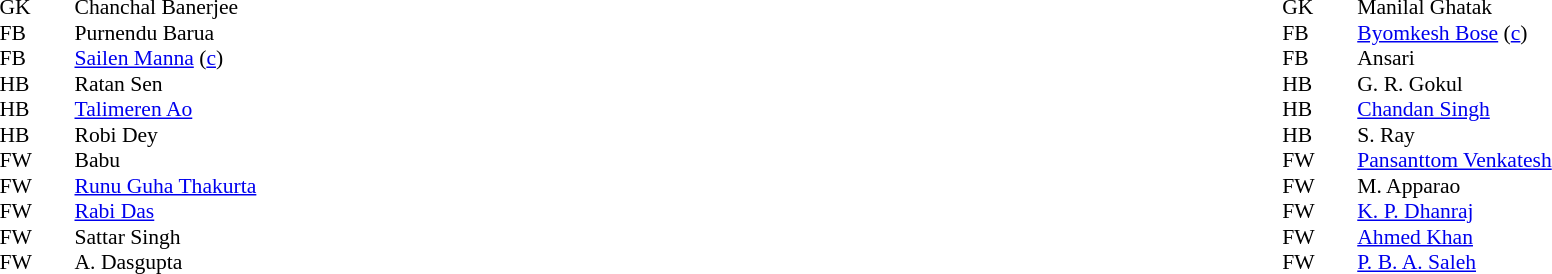<table width="100%">
<tr>
<td valign="top" width="40%"><br><table style="font-size: 90%" cellspacing="0" cellpadding="0">
<tr>
<td colspan="4"></td>
</tr>
<tr>
<th width="25"></th>
<th width="25"></th>
</tr>
<tr>
<td>GK</td>
<td></td>
<td> Chanchal Banerjee</td>
</tr>
<tr>
<td>FB</td>
<td></td>
<td> Purnendu Barua</td>
</tr>
<tr>
<td>FB</td>
<td></td>
<td> <a href='#'>Sailen Manna</a> (<a href='#'>c</a>)</td>
</tr>
<tr>
<td>HB</td>
<td></td>
<td> Ratan Sen</td>
</tr>
<tr>
<td>HB</td>
<td></td>
<td> <a href='#'>Talimeren Ao</a></td>
</tr>
<tr>
<td>HB</td>
<td></td>
<td> Robi Dey</td>
</tr>
<tr>
<td>FW</td>
<td></td>
<td> Babu</td>
</tr>
<tr>
<td>FW</td>
<td></td>
<td> <a href='#'>Runu Guha Thakurta</a></td>
</tr>
<tr>
<td>FW</td>
<td></td>
<td> <a href='#'>Rabi Das</a></td>
</tr>
<tr>
<td>FW</td>
<td></td>
<td> Sattar Singh</td>
</tr>
<tr>
<td>FW</td>
<td></td>
<td> A. Dasgupta</td>
</tr>
<tr>
</tr>
</table>
</td>
<td valign="top"></td>
<td valign="top" width="50%"><br><table style="font-size: 90%" cellspacing="0" cellpadding="0" align=center>
<tr>
<td colspan="4"></td>
</tr>
<tr>
<th width="25"></th>
<th width="25"></th>
</tr>
<tr>
<td>GK</td>
<td></td>
<td> Manilal Ghatak</td>
</tr>
<tr>
<td>FB</td>
<td></td>
<td> <a href='#'>Byomkesh Bose</a> (<a href='#'>c</a>)</td>
</tr>
<tr>
<td>FB</td>
<td></td>
<td> Ansari</td>
</tr>
<tr>
<td>HB</td>
<td></td>
<td> G. R. Gokul</td>
</tr>
<tr>
<td>HB</td>
<td></td>
<td> <a href='#'>Chandan Singh</a></td>
</tr>
<tr>
<td>HB</td>
<td></td>
<td> S. Ray</td>
</tr>
<tr>
<td>FW</td>
<td></td>
<td> <a href='#'>Pansanttom Venkatesh</a></td>
</tr>
<tr>
<td>FW</td>
<td></td>
<td> M. Apparao</td>
</tr>
<tr>
<td>FW</td>
<td></td>
<td> <a href='#'>K. P. Dhanraj</a></td>
</tr>
<tr>
<td>FW</td>
<td></td>
<td> <a href='#'>Ahmed Khan</a></td>
</tr>
<tr>
<td>FW</td>
<td></td>
<td> <a href='#'>P. B. A. Saleh</a></td>
</tr>
<tr>
</tr>
</table>
</td>
</tr>
</table>
